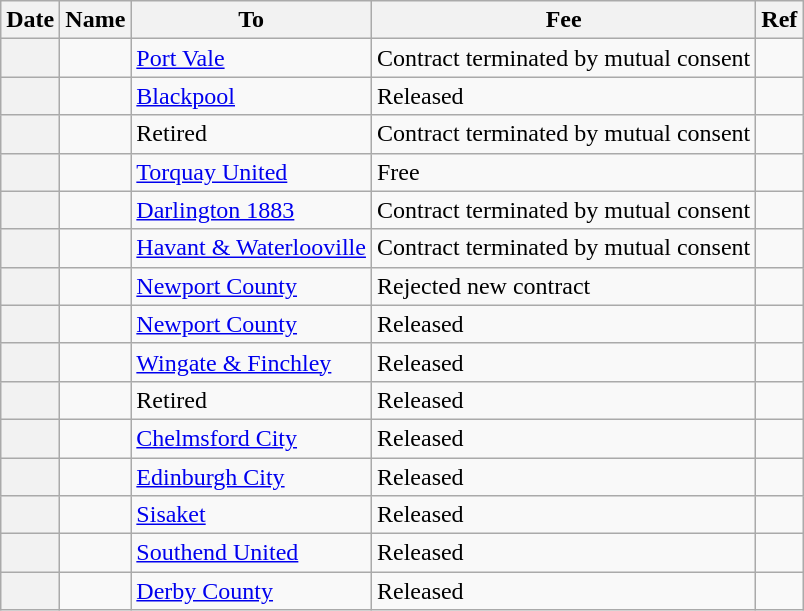<table class="wikitable sortable plainrowheaders">
<tr>
<th scope=col>Date</th>
<th scope=col>Name</th>
<th scope=col>To</th>
<th scope=col>Fee</th>
<th scope=col class=unsortable>Ref</th>
</tr>
<tr>
<th scope=row></th>
<td></td>
<td><a href='#'>Port Vale</a></td>
<td>Contract terminated by mutual consent</td>
<td style="text-align:center;"></td>
</tr>
<tr>
<th scope=row></th>
<td></td>
<td><a href='#'>Blackpool</a></td>
<td>Released</td>
<td style="text-align:center;"></td>
</tr>
<tr>
<th scope=row></th>
<td></td>
<td>Retired</td>
<td>Contract terminated by mutual consent</td>
<td style="text-align:center;"></td>
</tr>
<tr>
<th scope=row></th>
<td></td>
<td><a href='#'>Torquay United</a></td>
<td>Free</td>
<td style="text-align:center;"></td>
</tr>
<tr>
<th scope=row></th>
<td></td>
<td><a href='#'>Darlington 1883</a></td>
<td>Contract terminated by mutual consent</td>
<td style="text-align:center;"></td>
</tr>
<tr>
<th scope=row></th>
<td></td>
<td><a href='#'>Havant & Waterlooville</a></td>
<td>Contract terminated by mutual consent</td>
<td style="text-align:center;"></td>
</tr>
<tr>
<th scope=row></th>
<td></td>
<td><a href='#'>Newport County</a></td>
<td>Rejected new contract</td>
<td style="text-align:center;"></td>
</tr>
<tr>
<th scope=row></th>
<td></td>
<td><a href='#'>Newport County</a></td>
<td>Released</td>
<td style="text-align:center;"></td>
</tr>
<tr>
<th scope=row></th>
<td></td>
<td><a href='#'>Wingate & Finchley</a></td>
<td>Released</td>
<td style="text-align:center;"></td>
</tr>
<tr>
<th scope=row></th>
<td></td>
<td>Retired</td>
<td>Released</td>
<td style="text-align:center;"></td>
</tr>
<tr>
<th scope=row></th>
<td></td>
<td><a href='#'>Chelmsford City</a></td>
<td>Released</td>
<td style="text-align:center;"></td>
</tr>
<tr>
<th scope=row></th>
<td></td>
<td><a href='#'>Edinburgh City</a></td>
<td>Released</td>
<td style="text-align:center;"></td>
</tr>
<tr>
<th scope=row></th>
<td></td>
<td><a href='#'>Sisaket</a></td>
<td>Released</td>
<td style="text-align:center;"></td>
</tr>
<tr>
<th scope=row></th>
<td></td>
<td><a href='#'>Southend United</a></td>
<td>Released</td>
<td style="text-align:center;"></td>
</tr>
<tr>
<th scope=row></th>
<td></td>
<td><a href='#'>Derby County</a></td>
<td>Released</td>
<td style="text-align:center;"></td>
</tr>
</table>
